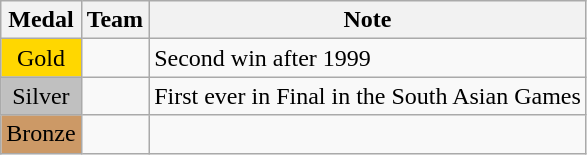<table class="wikitable">
<tr>
<th>Medal</th>
<th>Team</th>
<th>Note</th>
</tr>
<tr>
<td style="text-align:center;background-color:gold;">Gold</td>
<td></td>
<td>Second win after 1999</td>
</tr>
<tr>
<td style="text-align:center;background-color:silver;">Silver</td>
<td></td>
<td>First ever in Final in the South Asian Games</td>
</tr>
<tr>
<td style="text-align:center;background-color:#cc9966;">Bronze</td>
<td></td>
<td></td>
</tr>
</table>
